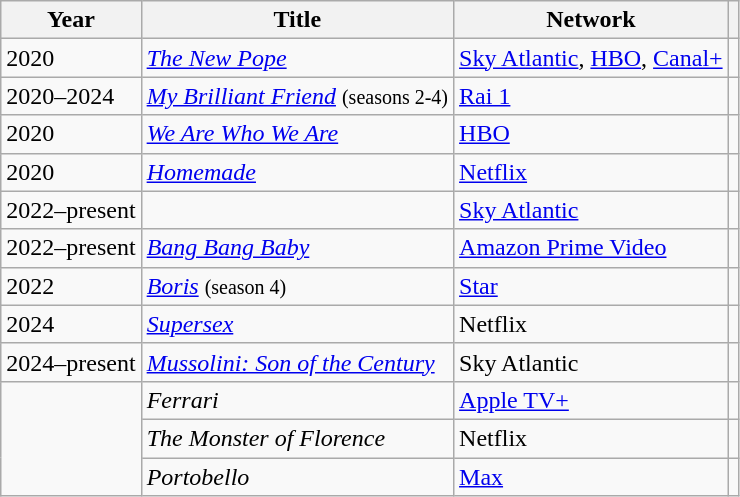<table class="wikitable plainrowheaders sortable">
<tr style="text-align:center;">
<th>Year</th>
<th>Title</th>
<th>Network</th>
<th class="unsortable"></th>
</tr>
<tr>
<td>2020</td>
<td><em><a href='#'>The New Pope</a></em></td>
<td><a href='#'>Sky Atlantic</a>, <a href='#'>HBO</a>, <a href='#'>Canal+</a></td>
<td></td>
</tr>
<tr>
<td>2020–2024</td>
<td><em><a href='#'>My Brilliant Friend</a></em> <small>(seasons 2-4)</small></td>
<td><a href='#'>Rai 1</a></td>
<td></td>
</tr>
<tr>
<td>2020</td>
<td><em><a href='#'>We Are Who We Are</a></em></td>
<td><a href='#'>HBO</a></td>
<td></td>
</tr>
<tr>
<td>2020</td>
<td><em><a href='#'>Homemade</a></em></td>
<td><a href='#'>Netflix</a></td>
<td></td>
</tr>
<tr>
<td>2022–present</td>
<td><em></em></td>
<td><a href='#'>Sky Atlantic</a></td>
<td></td>
</tr>
<tr>
<td>2022–present</td>
<td><em><a href='#'>Bang Bang Baby</a></em></td>
<td><a href='#'>Amazon Prime Video</a></td>
<td></td>
</tr>
<tr>
<td>2022</td>
<td><em><a href='#'>Boris</a></em> <small>(season 4)</small></td>
<td><a href='#'>Star</a></td>
<td></td>
</tr>
<tr>
<td>2024</td>
<td><em><a href='#'>Supersex</a></em></td>
<td>Netflix</td>
<td></td>
</tr>
<tr>
<td>2024–present</td>
<td><em><a href='#'>Mussolini: Son of the Century</a></em></td>
<td>Sky Atlantic</td>
<td></td>
</tr>
<tr>
<td rowspan="3"></td>
<td><em>Ferrari</em></td>
<td><a href='#'>Apple TV+</a></td>
<td></td>
</tr>
<tr>
<td><em>The Monster of Florence</em></td>
<td>Netflix</td>
<td></td>
</tr>
<tr>
<td><em>Portobello</em></td>
<td><a href='#'>Max</a></td>
<td></td>
</tr>
</table>
